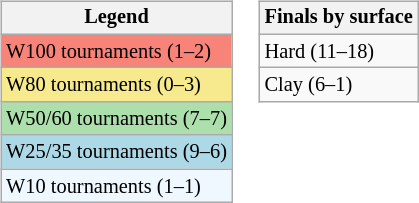<table>
<tr valign=top>
<td><br><table class=wikitable style="font-size:85%">
<tr>
<th>Legend</th>
</tr>
<tr style="background:#f88379;">
<td>W100 tournaments (1–2)</td>
</tr>
<tr style="background:#f7e98e;">
<td>W80 tournaments (0–3)</td>
</tr>
<tr style="background:#addfad;">
<td>W50/60 tournaments (7–7)</td>
</tr>
<tr style="background:lightblue;">
<td>W25/35 tournaments (9–6)</td>
</tr>
<tr style="background:#f0f8ff;">
<td>W10 tournaments (1–1)</td>
</tr>
</table>
</td>
<td><br><table class=wikitable style="font-size:85%">
<tr>
<th>Finals by surface</th>
</tr>
<tr>
<td>Hard (11–18)</td>
</tr>
<tr>
<td>Clay (6–1)</td>
</tr>
</table>
</td>
</tr>
</table>
